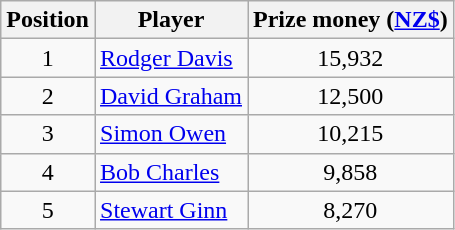<table class="wikitable">
<tr>
<th>Position</th>
<th>Player</th>
<th>Prize money (<a href='#'>NZ$</a>)</th>
</tr>
<tr>
<td align=center>1</td>
<td> <a href='#'>Rodger Davis</a></td>
<td align=center>15,932</td>
</tr>
<tr>
<td align=center>2</td>
<td> <a href='#'>David Graham</a></td>
<td align=center>12,500</td>
</tr>
<tr>
<td align=center>3</td>
<td> <a href='#'>Simon Owen</a></td>
<td align=center>10,215</td>
</tr>
<tr>
<td align=center>4</td>
<td> <a href='#'>Bob Charles</a></td>
<td align=center>9,858</td>
</tr>
<tr>
<td align=center>5</td>
<td> <a href='#'>Stewart Ginn</a></td>
<td align=center>8,270</td>
</tr>
</table>
